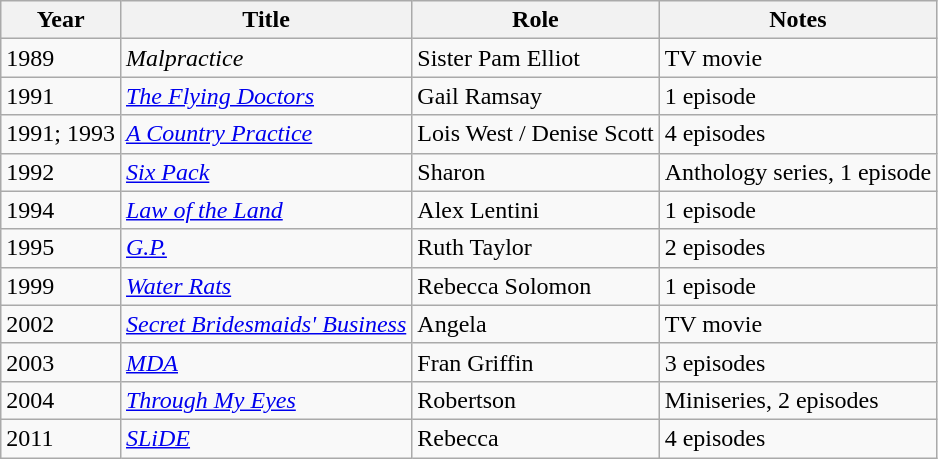<table class=wikitable>
<tr>
<th>Year</th>
<th>Title</th>
<th>Role</th>
<th>Notes</th>
</tr>
<tr>
<td>1989</td>
<td><em>Malpractice</em></td>
<td>Sister Pam Elliot</td>
<td>TV movie</td>
</tr>
<tr>
<td>1991</td>
<td><em><a href='#'>The Flying Doctors</a></em></td>
<td>Gail Ramsay</td>
<td>1 episode</td>
</tr>
<tr>
<td>1991; 1993</td>
<td><em><a href='#'>A Country Practice</a></em></td>
<td>Lois West / Denise Scott</td>
<td>4 episodes</td>
</tr>
<tr>
<td>1992</td>
<td><em><a href='#'>Six Pack</a></em></td>
<td>Sharon</td>
<td>Anthology series, 1 episode</td>
</tr>
<tr>
<td>1994</td>
<td><em><a href='#'>Law of the Land</a></em></td>
<td>Alex Lentini</td>
<td>1 episode</td>
</tr>
<tr>
<td>1995</td>
<td><em><a href='#'>G.P.</a></em></td>
<td>Ruth Taylor</td>
<td>2 episodes</td>
</tr>
<tr>
<td>1999</td>
<td><em><a href='#'>Water Rats</a></em></td>
<td>Rebecca Solomon</td>
<td>1 episode</td>
</tr>
<tr>
<td>2002</td>
<td><em><a href='#'>Secret Bridesmaids' Business</a></em></td>
<td>Angela</td>
<td>TV movie</td>
</tr>
<tr>
<td>2003</td>
<td><em><a href='#'>MDA</a></em></td>
<td>Fran Griffin</td>
<td>3 episodes</td>
</tr>
<tr>
<td>2004</td>
<td><em><a href='#'>Through My Eyes</a></em></td>
<td>Robertson</td>
<td>Miniseries, 2 episodes</td>
</tr>
<tr>
<td>2011</td>
<td><em><a href='#'>SLiDE</a></em></td>
<td>Rebecca</td>
<td>4 episodes</td>
</tr>
</table>
